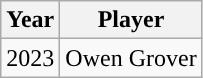<table class="wikitable" style="text-align: center">
<tr align=center>
<th>Year</th>
<th>Player</th>
</tr>
<tr>
<td>2023</td>
<td>Owen Grover</td>
</tr>
</table>
